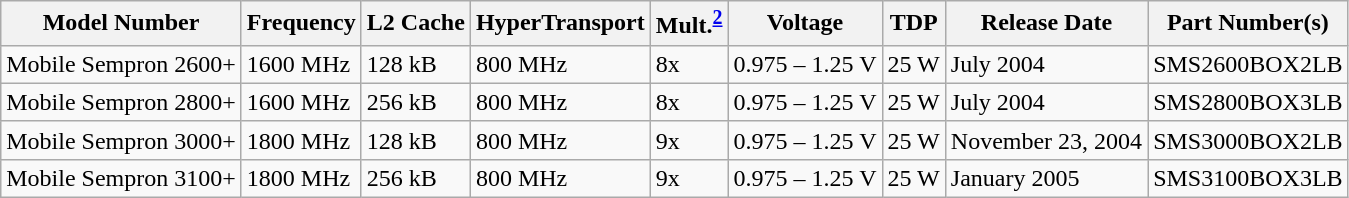<table class="wikitable">
<tr>
<th>Model Number</th>
<th>Frequency</th>
<th>L2 Cache</th>
<th>HyperTransport</th>
<th>Mult.<sup><a href='#'>2</a></sup></th>
<th>Voltage</th>
<th>TDP</th>
<th>Release Date</th>
<th>Part Number(s)</th>
</tr>
<tr>
<td>Mobile Sempron 2600+</td>
<td>1600 MHz</td>
<td>128 kB</td>
<td>800 MHz</td>
<td>8x</td>
<td>0.975 – 1.25 V</td>
<td>25 W</td>
<td>July 2004</td>
<td>SMS2600BOX2LB</td>
</tr>
<tr>
<td>Mobile Sempron 2800+</td>
<td>1600 MHz</td>
<td>256 kB</td>
<td>800 MHz</td>
<td>8x</td>
<td>0.975 – 1.25 V</td>
<td>25 W</td>
<td>July 2004</td>
<td>SMS2800BOX3LB</td>
</tr>
<tr>
<td>Mobile Sempron 3000+</td>
<td>1800 MHz</td>
<td>128 kB</td>
<td>800 MHz</td>
<td>9x</td>
<td>0.975 – 1.25 V</td>
<td>25 W</td>
<td>November 23, 2004</td>
<td>SMS3000BOX2LB</td>
</tr>
<tr>
<td>Mobile Sempron 3100+</td>
<td>1800 MHz</td>
<td>256 kB</td>
<td>800 MHz</td>
<td>9x</td>
<td>0.975 – 1.25 V</td>
<td>25 W</td>
<td>January 2005</td>
<td>SMS3100BOX3LB</td>
</tr>
</table>
